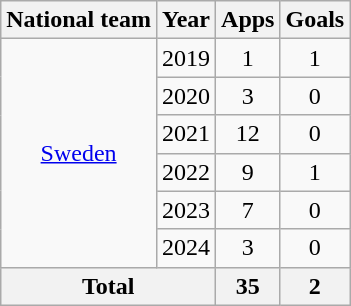<table class="wikitable" style="text-align:center">
<tr>
<th>National team</th>
<th>Year</th>
<th>Apps</th>
<th>Goals</th>
</tr>
<tr>
<td rowspan="6"><a href='#'>Sweden</a></td>
<td>2019</td>
<td>1</td>
<td>1</td>
</tr>
<tr>
<td>2020</td>
<td>3</td>
<td>0</td>
</tr>
<tr>
<td>2021</td>
<td>12</td>
<td>0</td>
</tr>
<tr>
<td>2022</td>
<td>9</td>
<td>1</td>
</tr>
<tr>
<td>2023</td>
<td>7</td>
<td>0</td>
</tr>
<tr>
<td>2024</td>
<td>3</td>
<td>0</td>
</tr>
<tr>
<th colspan="2">Total</th>
<th>35</th>
<th>2</th>
</tr>
</table>
